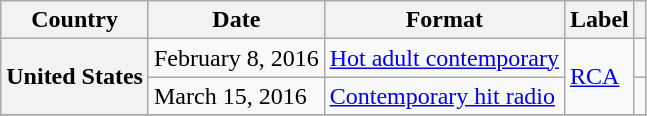<table class="wikitable plainrowheaders">
<tr>
<th>Country</th>
<th>Date</th>
<th>Format</th>
<th>Label</th>
<th></th>
</tr>
<tr>
<th scope="row" rowspan="2">United States</th>
<td>February 8, 2016</td>
<td><a href='#'>Hot adult contemporary</a></td>
<td rowspan="2"><a href='#'>RCA</a></td>
<td></td>
</tr>
<tr>
<td>March 15, 2016</td>
<td><a href='#'>Contemporary hit radio</a></td>
<td></td>
</tr>
<tr>
</tr>
</table>
